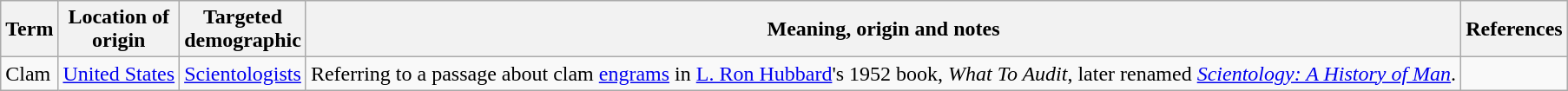<table class="wikitable">
<tr>
<th>Term</th>
<th>Location of<br>origin</th>
<th>Targeted<br>demographic</th>
<th>Meaning, origin and notes</th>
<th>References</th>
</tr>
<tr>
<td>Clam</td>
<td><a href='#'>United States</a></td>
<td><a href='#'>Scientologists</a></td>
<td>Referring to a passage about clam <a href='#'>engrams</a> in <a href='#'>L. Ron Hubbard</a>'s 1952 book, <em>What To Audit</em>, later renamed <em><a href='#'>Scientology: A History of Man</a></em>.</td>
<td></td>
</tr>
</table>
